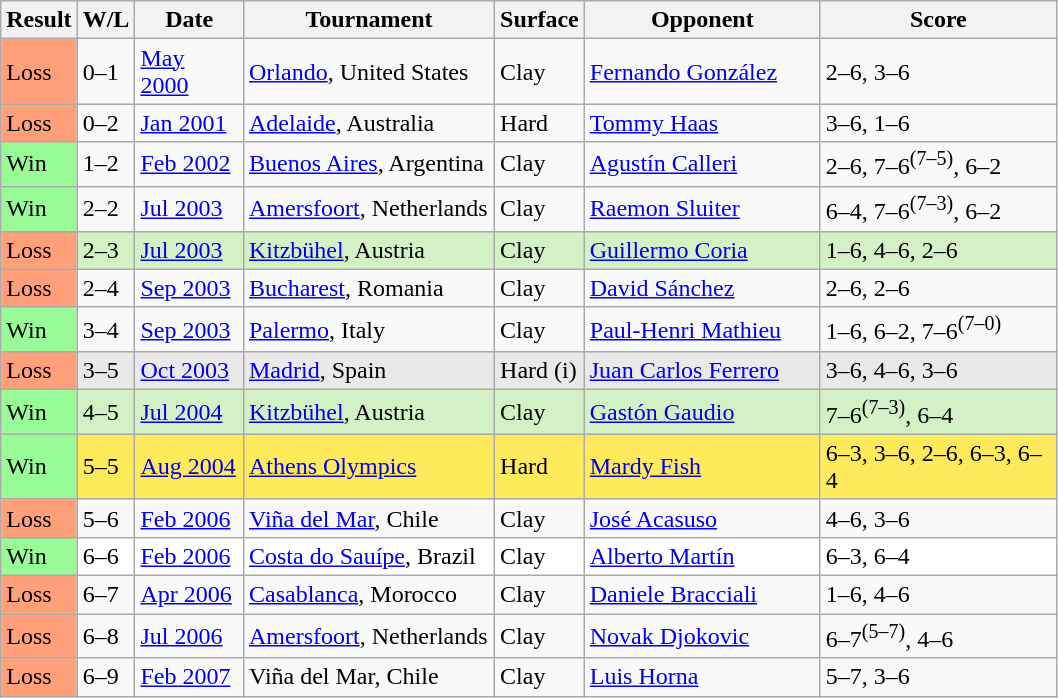<table class="sortable wikitable">
<tr>
<th style="width:40px">Result</th>
<th style="width:30px" class="unsortable">W/L</th>
<th style="width:65px">Date</th>
<th style="width:160px">Tournament</th>
<th style="width:50px">Surface</th>
<th style="width:150px">Opponent</th>
<th style="width:150px" class="unsortable">Score</th>
</tr>
<tr>
<td style="background:#ffa07a;">Loss</td>
<td>0–1</td>
<td><a href='#'>May 2000</a></td>
<td><a href='#'>Orlando</a>, United States</td>
<td>Clay</td>
<td> <a href='#'>Fernando González</a></td>
<td>2–6, 3–6</td>
</tr>
<tr>
<td style="background:#ffa07a;">Loss</td>
<td>0–2</td>
<td><a href='#'>Jan 2001</a></td>
<td><a href='#'>Adelaide</a>, Australia</td>
<td>Hard</td>
<td> <a href='#'>Tommy Haas</a></td>
<td>3–6, 1–6</td>
</tr>
<tr>
<td style="background:#98fb98;">Win</td>
<td>1–2</td>
<td><a href='#'>Feb 2002</a></td>
<td><a href='#'>Buenos Aires</a>, Argentina</td>
<td>Clay</td>
<td> <a href='#'>Agustín Calleri</a></td>
<td>2–6, 7–6<sup>(7–5)</sup>, 6–2</td>
</tr>
<tr>
<td style="background:#98fb98;">Win</td>
<td>2–2</td>
<td><a href='#'>Jul 2003</a></td>
<td><a href='#'>Amersfoort</a>, Netherlands</td>
<td>Clay</td>
<td> <a href='#'>Raemon Sluiter</a></td>
<td>6–4, 7–6<sup>(7–3)</sup>, 6–2</td>
</tr>
<tr style="background:#d4f1c5;">
<td style="background:#ffa07a;">Loss</td>
<td>2–3</td>
<td><a href='#'>Jul 2003</a></td>
<td><a href='#'>Kitzbühel</a>, Austria</td>
<td>Clay</td>
<td> <a href='#'>Guillermo Coria</a></td>
<td>1–6, 4–6, 2–6</td>
</tr>
<tr>
<td style="background:#ffa07a;">Loss</td>
<td>2–4</td>
<td><a href='#'>Sep 2003</a></td>
<td><a href='#'>Bucharest</a>, Romania</td>
<td>Clay</td>
<td> <a href='#'>David Sánchez</a></td>
<td>2–6, 2–6</td>
</tr>
<tr>
<td style="background:#98fb98;">Win</td>
<td>3–4</td>
<td><a href='#'>Sep 2003</a></td>
<td><a href='#'>Palermo</a>, Italy</td>
<td>Clay</td>
<td> <a href='#'>Paul-Henri Mathieu</a></td>
<td>1–6, 6–2, 7–6<sup>(7–0)</sup></td>
</tr>
<tr style="background:#e9e9e9;">
<td style="background:#ffa07a;">Loss</td>
<td>3–5</td>
<td><a href='#'>Oct 2003</a></td>
<td><a href='#'>Madrid</a>, Spain</td>
<td>Hard (i)</td>
<td> <a href='#'>Juan Carlos Ferrero</a></td>
<td>3–6, 4–6, 3–6</td>
</tr>
<tr style="background:#d4f1c5;">
<td style="background:#98fb98;">Win</td>
<td>4–5</td>
<td><a href='#'>Jul 2004</a></td>
<td><a href='#'>Kitzbühel</a>, Austria</td>
<td>Clay</td>
<td> <a href='#'>Gastón Gaudio</a></td>
<td>7–6<sup>(7–3)</sup>, 6–4</td>
</tr>
<tr style="background:#ffea5c;">
<td style="background:#98fb98;">Win</td>
<td>5–5</td>
<td><a href='#'>Aug 2004</a></td>
<td><a href='#'>Athens Olympics</a></td>
<td>Hard</td>
<td> <a href='#'>Mardy Fish</a></td>
<td>6–3, 3–6, 2–6, 6–3, 6–4</td>
</tr>
<tr>
<td style="background:#ffa07a;">Loss</td>
<td>5–6</td>
<td><a href='#'>Feb 2006</a></td>
<td><a href='#'>Viña del Mar</a>, Chile</td>
<td>Clay</td>
<td> <a href='#'>José Acasuso</a></td>
<td>4–6, 3–6</td>
</tr>
<tr style="background:#fff;">
<td style="background:#98fb98;">Win</td>
<td>6–6</td>
<td><a href='#'>Feb 2006</a></td>
<td><a href='#'>Costa do Sauípe</a>, Brazil</td>
<td>Clay</td>
<td> <a href='#'>Alberto Martín</a></td>
<td>6–3, 6–4</td>
</tr>
<tr>
<td style="background:#ffa07a;">Loss</td>
<td>6–7</td>
<td><a href='#'>Apr 2006</a></td>
<td><a href='#'>Casablanca</a>, Morocco</td>
<td>Clay</td>
<td> <a href='#'>Daniele Bracciali</a></td>
<td>1–6, 4–6</td>
</tr>
<tr>
<td style="background:#ffa07a;">Loss</td>
<td>6–8</td>
<td><a href='#'>Jul 2006</a></td>
<td><a href='#'>Amersfoort</a>, Netherlands</td>
<td>Clay</td>
<td> <a href='#'>Novak Djokovic</a></td>
<td>6–7<sup>(5–7)</sup>, 4–6</td>
</tr>
<tr>
<td style="background:#ffa07a;">Loss</td>
<td>6–9</td>
<td><a href='#'>Feb 2007</a></td>
<td>Viña del Mar, Chile</td>
<td>Clay</td>
<td> <a href='#'>Luis Horna</a></td>
<td>5–7, 3–6</td>
</tr>
</table>
